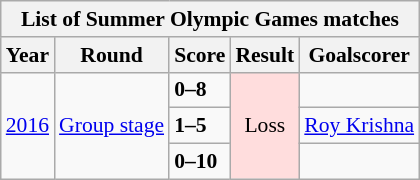<table class="wikitable collapsible collapsed" style="text-align: center;font-size:90%;">
<tr>
<th colspan=5>List of Summer Olympic Games matches</th>
</tr>
<tr>
<th>Year</th>
<th>Round</th>
<th>Score</th>
<th>Result</th>
<th>Goalscorer</th>
</tr>
<tr>
<td rowspan=3><a href='#'>2016</a></td>
<td rowspan="3"><a href='#'>Group stage</a></td>
<td align="left"> <strong>0–8</strong> </td>
<td style="background-color:#ffdddd" rowspan="3">Loss</td>
<td></td>
</tr>
<tr>
<td align="left"> <strong>1–5</strong> </td>
<td><a href='#'>Roy Krishna</a></td>
</tr>
<tr>
<td align="left"> <strong>0–10</strong> </td>
<td></td>
</tr>
</table>
